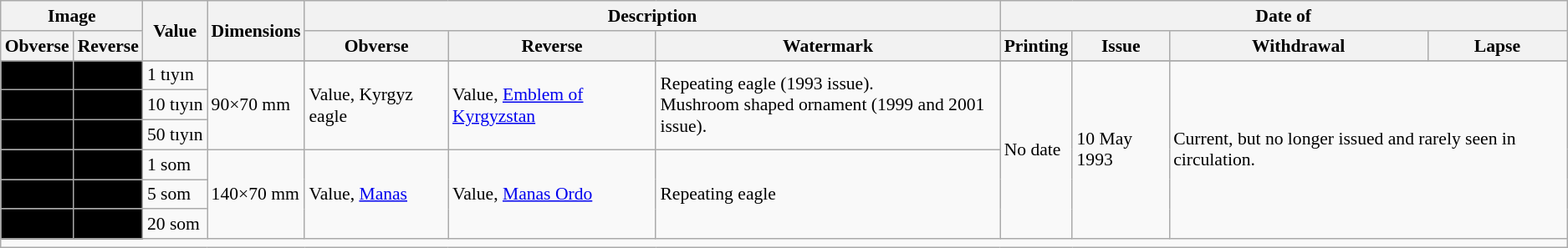<table class="wikitable" style="font-size: 90%">
<tr>
<th colspan="2">Image</th>
<th rowspan="2">Value</th>
<th rowspan="2">Dimensions</th>
<th colspan="3">Description</th>
<th colspan="4">Date of</th>
</tr>
<tr>
<th>Obverse</th>
<th>Reverse</th>
<th>Obverse</th>
<th>Reverse</th>
<th>Watermark</th>
<th>Printing</th>
<th>Issue</th>
<th>Withdrawal</th>
<th>Lapse</th>
</tr>
<tr>
</tr>
<tr>
<td align="center" bgcolor="#000000"></td>
<td align="center" bgcolor="#000000"></td>
<td>1 tıyın</td>
<td rowspan="3">90×70 mm</td>
<td rowspan="3">Value, Kyrgyz eagle</td>
<td rowspan="3">Value, <a href='#'>Emblem of Kyrgyzstan</a></td>
<td rowspan="3">Repeating eagle (1993 issue).<br>Mushroom shaped ornament (1999 and 2001 issue).</td>
<td rowspan="6">No date</td>
<td rowspan="6">10 May 1993</td>
<td rowspan="6" colspan="2">Current, but no longer issued and rarely seen in circulation.</td>
</tr>
<tr>
<td align="center" bgcolor="#000000"></td>
<td align="center" bgcolor="#000000"></td>
<td>10 tıyın</td>
</tr>
<tr>
<td align="center" bgcolor="#000000"></td>
<td align="center" bgcolor="#000000"></td>
<td>50 tıyın</td>
</tr>
<tr>
<td align="center" bgcolor="#000000"></td>
<td align="center" bgcolor="#000000"></td>
<td>1 som</td>
<td rowspan="3">140×70 mm</td>
<td rowspan="3">Value, <a href='#'>Manas</a></td>
<td rowspan="3">Value, <a href='#'>Manas Ordo</a></td>
<td rowspan="3">Repeating eagle</td>
</tr>
<tr>
<td align="center" bgcolor="#000000"></td>
<td align="center" bgcolor="#000000"></td>
<td>5 som</td>
</tr>
<tr>
<td align="center" bgcolor="#000000"></td>
<td align="center" bgcolor="#000000"></td>
<td>20 som</td>
</tr>
<tr>
<td colspan="11"></td>
</tr>
</table>
